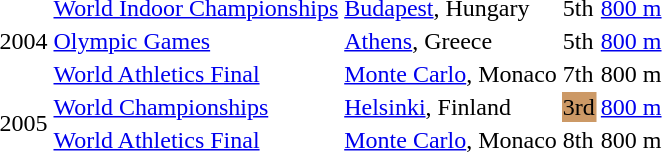<table>
<tr>
<td rowspan=3>2004</td>
<td><a href='#'>World Indoor Championships</a></td>
<td><a href='#'>Budapest</a>, Hungary</td>
<td>5th</td>
<td><a href='#'>800 m</a></td>
<td></td>
</tr>
<tr>
<td><a href='#'>Olympic Games</a></td>
<td><a href='#'>Athens</a>, Greece</td>
<td>5th</td>
<td><a href='#'>800 m</a></td>
<td></td>
</tr>
<tr>
<td><a href='#'>World Athletics Final</a></td>
<td><a href='#'>Monte Carlo</a>, Monaco</td>
<td>7th</td>
<td>800 m</td>
<td></td>
</tr>
<tr>
<td rowspan=2>2005</td>
<td><a href='#'>World Championships</a></td>
<td><a href='#'>Helsinki</a>, Finland</td>
<td bgcolor="cc9966">3rd</td>
<td><a href='#'>800 m</a></td>
<td></td>
</tr>
<tr>
<td><a href='#'>World Athletics Final</a></td>
<td><a href='#'>Monte Carlo</a>, Monaco</td>
<td>8th</td>
<td>800 m</td>
<td></td>
</tr>
</table>
